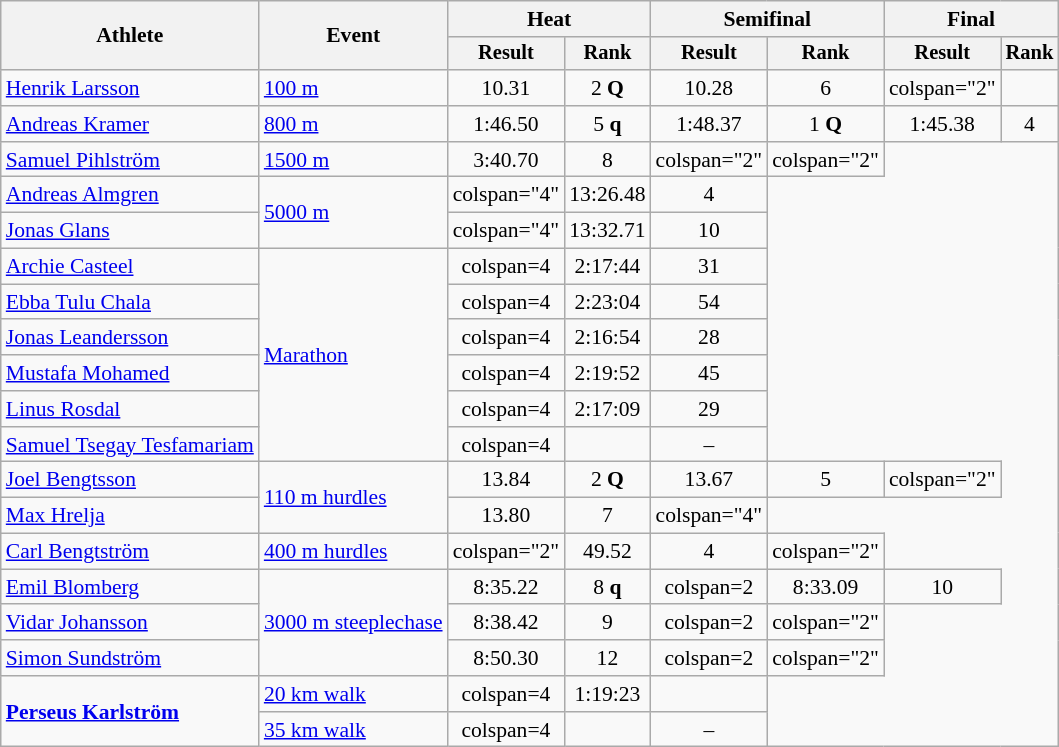<table class="wikitable" style="font-size:90%">
<tr>
<th rowspan="2">Athlete</th>
<th rowspan="2">Event</th>
<th colspan="2">Heat</th>
<th colspan="2">Semifinal</th>
<th colspan="2">Final</th>
</tr>
<tr style="font-size:95%">
<th>Result</th>
<th>Rank</th>
<th>Result</th>
<th>Rank</th>
<th>Result</th>
<th>Rank</th>
</tr>
<tr align=center>
<td align=left><a href='#'>Henrik Larsson</a></td>
<td align=left><a href='#'>100 m</a></td>
<td>10.31</td>
<td>2 <strong>Q</strong></td>
<td>10.28</td>
<td>6</td>
<td>colspan="2" </td>
</tr>
<tr align=center>
<td align=left><a href='#'>Andreas Kramer</a></td>
<td align=left><a href='#'>800 m</a></td>
<td>1:46.50</td>
<td>5 <strong>q</strong></td>
<td>1:48.37</td>
<td>1 <strong>Q</strong></td>
<td>1:45.38</td>
<td>4</td>
</tr>
<tr align=center>
<td align=left><a href='#'>Samuel Pihlström</a></td>
<td align=left><a href='#'>1500 m</a></td>
<td>3:40.70</td>
<td>8</td>
<td>colspan="2" </td>
<td>colspan="2" </td>
</tr>
<tr align=center>
<td align=left><a href='#'>Andreas Almgren</a></td>
<td align=left rowspan=2><a href='#'>5000 m</a></td>
<td>colspan="4" </td>
<td>13:26.48 </td>
<td>4</td>
</tr>
<tr align=center>
<td align=left><a href='#'>Jonas Glans</a></td>
<td>colspan="4" </td>
<td>13:32.71</td>
<td>10</td>
</tr>
<tr align=center>
<td align=left><a href='#'>Archie Casteel</a></td>
<td align=left rowspan=6><a href='#'>Marathon</a></td>
<td>colspan=4 </td>
<td>2:17:44</td>
<td>31</td>
</tr>
<tr align=center>
<td align=left><a href='#'>Ebba Tulu Chala</a></td>
<td>colspan=4 </td>
<td>2:23:04</td>
<td>54</td>
</tr>
<tr align=center>
<td align=left><a href='#'>Jonas Leandersson</a></td>
<td>colspan=4 </td>
<td>2:16:54</td>
<td>28</td>
</tr>
<tr align=center>
<td align=left><a href='#'>Mustafa Mohamed</a></td>
<td>colspan=4 </td>
<td>2:19:52 </td>
<td>45</td>
</tr>
<tr align=center>
<td align=left><a href='#'>Linus Rosdal</a></td>
<td>colspan=4 </td>
<td>2:17:09 </td>
<td>29</td>
</tr>
<tr align=center>
<td align=left><a href='#'>Samuel Tsegay Tesfamariam</a></td>
<td>colspan=4 </td>
<td></td>
<td>–</td>
</tr>
<tr align=center>
<td align=left><a href='#'>Joel Bengtsson</a></td>
<td align=left rowspan=2><a href='#'>110 m hurdles</a></td>
<td>13.84</td>
<td>2 <strong>Q</strong></td>
<td>13.67</td>
<td>5</td>
<td>colspan="2" </td>
</tr>
<tr align=center>
<td align=left><a href='#'>Max Hrelja</a></td>
<td>13.80</td>
<td>7</td>
<td>colspan="4" </td>
</tr>
<tr align=center>
<td align=left><a href='#'>Carl Bengtström</a></td>
<td align=left><a href='#'>400 m hurdles</a></td>
<td>colspan="2" </td>
<td>49.52</td>
<td>4</td>
<td>colspan="2" </td>
</tr>
<tr align=center>
<td align=left><a href='#'>Emil Blomberg</a></td>
<td align=left rowspan=3><a href='#'>3000 m steeplechase</a></td>
<td>8:35.22</td>
<td>8 <strong>q</strong></td>
<td>colspan=2 </td>
<td>8:33.09</td>
<td>10</td>
</tr>
<tr align=center>
<td align=left><a href='#'>Vidar Johansson</a></td>
<td>8:38.42</td>
<td>9</td>
<td>colspan=2 </td>
<td>colspan="2" </td>
</tr>
<tr align=center>
<td align=left><a href='#'>Simon Sundström</a></td>
<td>8:50.30</td>
<td>12</td>
<td>colspan=2 </td>
<td>colspan="2" </td>
</tr>
<tr align=center>
<td align=left rowspan=2><strong><a href='#'>Perseus Karlström</a></strong></td>
<td align=left><a href='#'>20 km walk</a></td>
<td>colspan=4 </td>
<td>1:19:23</td>
<td></td>
</tr>
<tr align=center>
<td align=left><a href='#'>35 km walk</a></td>
<td>colspan=4 </td>
<td></td>
<td>–</td>
</tr>
</table>
